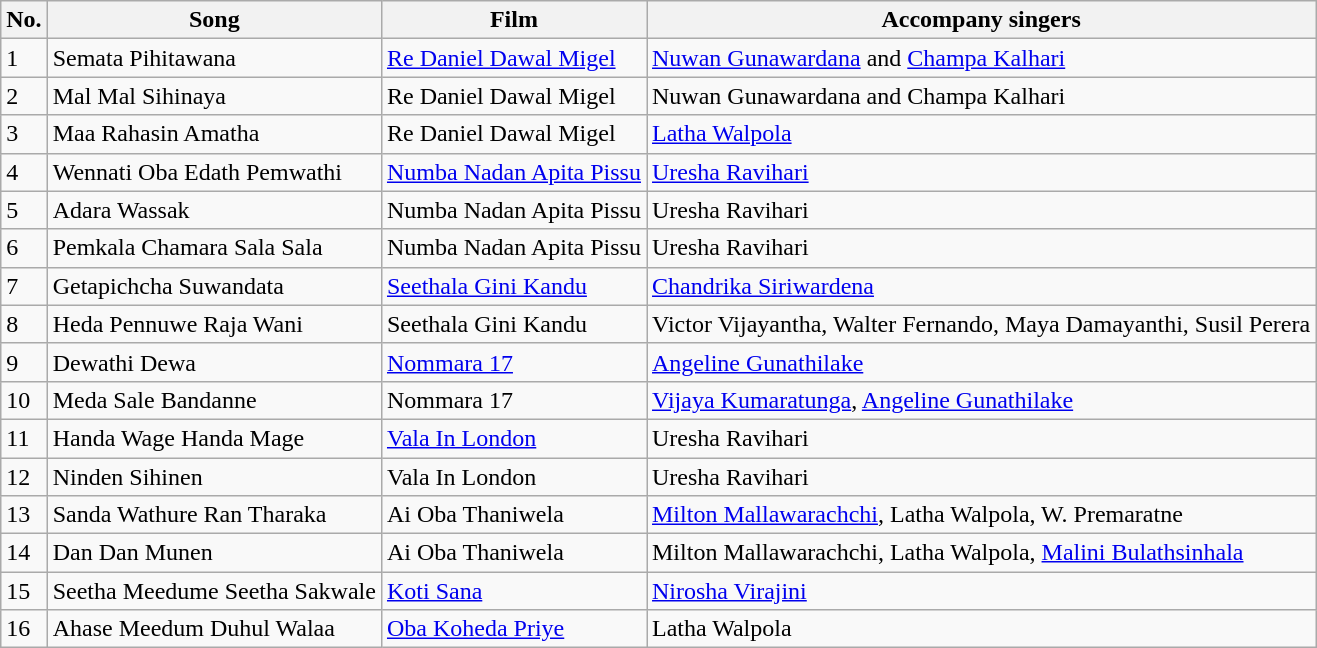<table class="wikitable">
<tr>
<th>No.</th>
<th>Song</th>
<th>Film</th>
<th>Accompany singers</th>
</tr>
<tr>
<td>1</td>
<td>Semata Pihitawana</td>
<td><a href='#'>Re Daniel Dawal Migel</a></td>
<td><a href='#'>Nuwan Gunawardana</a> and <a href='#'>Champa Kalhari</a></td>
</tr>
<tr>
<td>2</td>
<td>Mal Mal Sihinaya</td>
<td>Re Daniel Dawal Migel</td>
<td>Nuwan Gunawardana and Champa Kalhari</td>
</tr>
<tr>
<td>3</td>
<td>Maa Rahasin Amatha</td>
<td>Re Daniel Dawal Migel</td>
<td><a href='#'>Latha Walpola</a></td>
</tr>
<tr>
<td>4</td>
<td>Wennati Oba Edath Pemwathi</td>
<td><a href='#'>Numba Nadan Apita Pissu</a></td>
<td><a href='#'>Uresha Ravihari</a></td>
</tr>
<tr>
<td>5</td>
<td>Adara Wassak</td>
<td>Numba Nadan Apita Pissu</td>
<td>Uresha Ravihari</td>
</tr>
<tr>
<td>6</td>
<td>Pemkala Chamara Sala Sala</td>
<td>Numba Nadan Apita Pissu</td>
<td>Uresha Ravihari</td>
</tr>
<tr>
<td>7</td>
<td>Getapichcha Suwandata</td>
<td><a href='#'>Seethala Gini Kandu</a></td>
<td><a href='#'>Chandrika Siriwardena</a></td>
</tr>
<tr>
<td>8</td>
<td>Heda Pennuwe Raja Wani</td>
<td>Seethala Gini Kandu</td>
<td>Victor Vijayantha, Walter Fernando, Maya Damayanthi, Susil Perera</td>
</tr>
<tr>
<td>9</td>
<td>Dewathi Dewa</td>
<td><a href='#'>Nommara 17</a></td>
<td><a href='#'>Angeline Gunathilake</a></td>
</tr>
<tr>
<td>10</td>
<td>Meda Sale Bandanne</td>
<td>Nommara 17</td>
<td><a href='#'>Vijaya Kumaratunga</a>, <a href='#'>Angeline Gunathilake</a></td>
</tr>
<tr>
<td>11</td>
<td>Handa Wage Handa Mage</td>
<td><a href='#'>Vala In London</a></td>
<td>Uresha Ravihari</td>
</tr>
<tr>
<td>12</td>
<td>Ninden Sihinen</td>
<td>Vala In London</td>
<td>Uresha Ravihari</td>
</tr>
<tr>
<td>13</td>
<td>Sanda Wathure Ran Tharaka</td>
<td>Ai Oba Thaniwela</td>
<td><a href='#'>Milton Mallawarachchi</a>, Latha Walpola, W. Premaratne</td>
</tr>
<tr>
<td>14</td>
<td>Dan Dan Munen</td>
<td>Ai Oba Thaniwela</td>
<td>Milton Mallawarachchi, Latha Walpola, <a href='#'>Malini Bulathsinhala</a></td>
</tr>
<tr>
<td>15</td>
<td>Seetha Meedume Seetha Sakwale</td>
<td><a href='#'>Koti Sana</a></td>
<td><a href='#'>Nirosha Virajini</a></td>
</tr>
<tr>
<td>16</td>
<td>Ahase Meedum Duhul Walaa</td>
<td><a href='#'>Oba Koheda Priye</a></td>
<td>Latha Walpola</td>
</tr>
</table>
